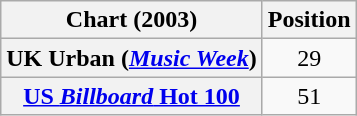<table class="wikitable plainrowheaders" style="text-align:center">
<tr>
<th>Chart (2003)</th>
<th>Position</th>
</tr>
<tr>
<th scope="row">UK Urban (<em><a href='#'>Music Week</a></em>)</th>
<td>29</td>
</tr>
<tr>
<th scope="row"><a href='#'>US <em>Billboard</em> Hot 100</a></th>
<td>51</td>
</tr>
</table>
